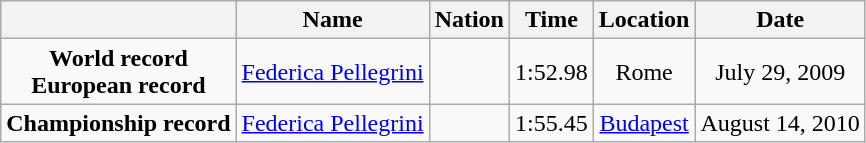<table class=wikitable style=text-align:center>
<tr>
<th></th>
<th>Name</th>
<th>Nation</th>
<th>Time</th>
<th>Location</th>
<th>Date</th>
</tr>
<tr>
<td><strong>World record</strong><br><strong>European record</strong></td>
<td align=left><a href='#'>Federica Pellegrini</a></td>
<td align=left></td>
<td align=left>1:52.98</td>
<td>Rome</td>
<td>July 29, 2009</td>
</tr>
<tr>
<td><strong>Championship record</strong></td>
<td align=left><a href='#'>Federica Pellegrini</a></td>
<td align=left></td>
<td align=left>1:55.45</td>
<td><a href='#'>Budapest</a></td>
<td>August 14, 2010</td>
</tr>
</table>
